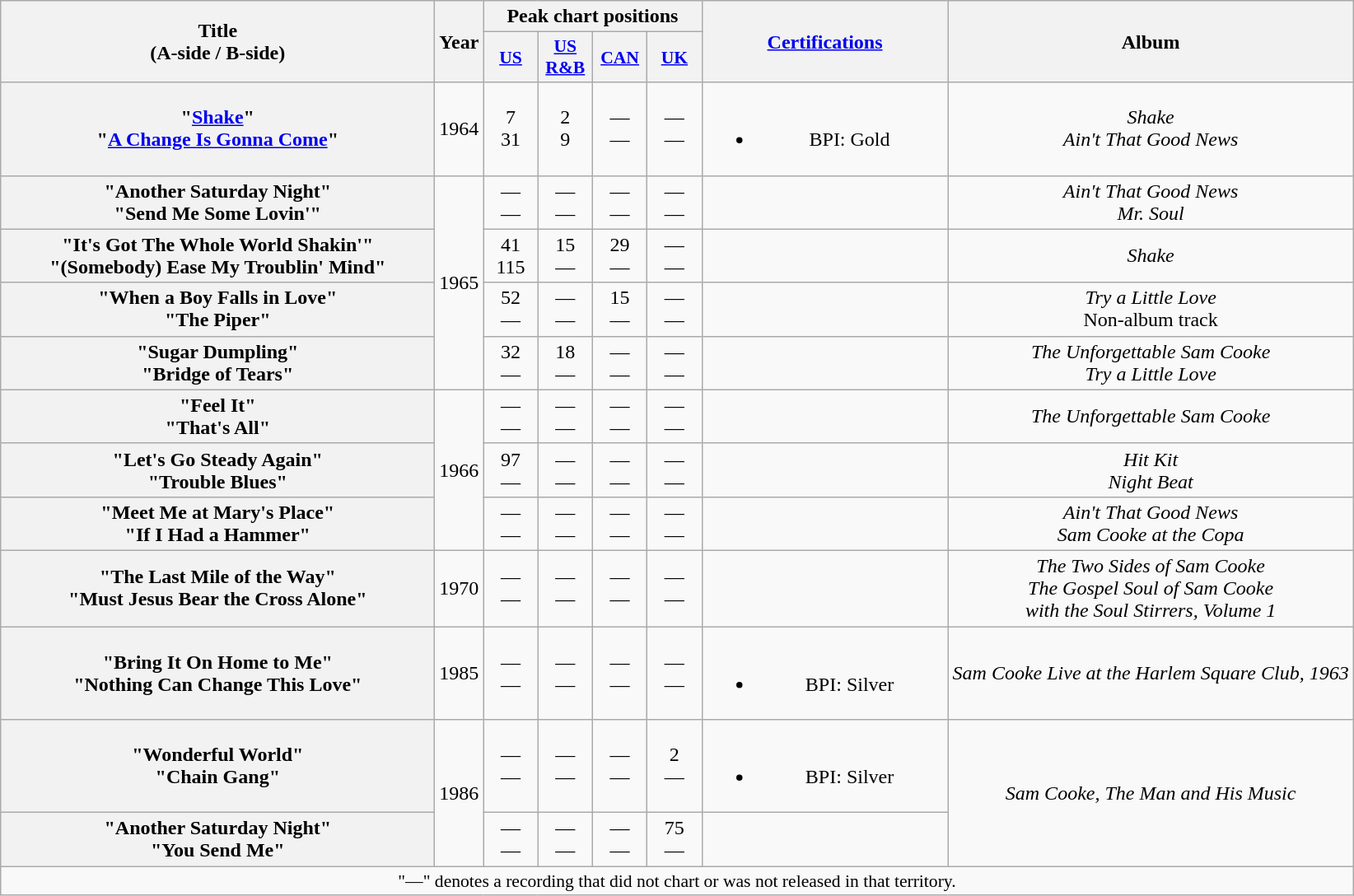<table class="wikitable plainrowheaders" style="text-align:center;">
<tr>
<th scope="col" rowspan="2" style="width:21.5em;">Title<br><span>(A-side / B-side)</span></th>
<th scope="col" rowspan="2">Year</th>
<th scope="col" colspan="4">Peak chart positions</th>
<th scope="col" rowspan="2" style="width:12em;"><a href='#'>Certifications</a></th>
<th scope="col" rowspan="2">Album</th>
</tr>
<tr>
<th scope="col" style="width:2.6em;font-size:90%;"><a href='#'>US</a><br></th>
<th scope="col" style="width:2.6em;font-size:90%;"><a href='#'>US R&B</a><br></th>
<th scope="col" style="width:2.6em;font-size:90%;"><a href='#'>CAN</a><br></th>
<th scope="col" style="width:2.6em;font-size:90%;"><a href='#'>UK</a><br></th>
</tr>
<tr>
<th scope="row">"<a href='#'>Shake</a>"<br>"<a href='#'>A Change Is Gonna Come</a>"</th>
<td>1964</td>
<td>7<br>31</td>
<td>2<br>9</td>
<td>— <br>—</td>
<td>—<br>—</td>
<td><br><ul><li>BPI: Gold</li></ul></td>
<td><em>Shake</em><br><em>Ain't That Good News</em></td>
</tr>
<tr>
<th scope="row">"Another Saturday Night"<br>"Send Me Some Lovin'"</th>
<td rowspan="4">1965</td>
<td>—<br>—</td>
<td>— <br>—</td>
<td>— <br>—</td>
<td>— <br>—</td>
<td></td>
<td><em>Ain't That Good News</em><br><em>Mr. Soul</em></td>
</tr>
<tr>
<th scope="row">"It's Got The Whole World Shakin'"<br>"(Somebody) Ease My Troublin' Mind"</th>
<td>41<br>115</td>
<td>15<br>—</td>
<td>29<br>—</td>
<td>—<br>—</td>
<td></td>
<td><em>Shake</em></td>
</tr>
<tr>
<th scope="row">"When a Boy Falls in Love"<br>"The Piper"</th>
<td>52<br>—</td>
<td>—<br>—</td>
<td>15<br>—</td>
<td>—<br>—</td>
<td></td>
<td><em>Try a Little Love</em><br>Non-album track</td>
</tr>
<tr>
<th scope="row">"Sugar Dumpling"<br>"Bridge of Tears"</th>
<td>32<br>—</td>
<td>18<br>—</td>
<td>— <br>—</td>
<td>—<br>—</td>
<td></td>
<td><em>The Unforgettable Sam Cooke</em><br><em>Try a Little Love</em></td>
</tr>
<tr>
<th scope="row">"Feel It"<br>"That's All"</th>
<td rowspan="3">1966</td>
<td>—<br>—</td>
<td>— <br>—</td>
<td>— <br>—</td>
<td>— <br>—</td>
<td></td>
<td><em>The Unforgettable Sam Cooke</em></td>
</tr>
<tr>
<th scope="row">"Let's Go Steady Again"<br>"Trouble Blues"</th>
<td>97<br>—</td>
<td>—<br>—</td>
<td>— <br>—</td>
<td>—<br>—</td>
<td></td>
<td><em>Hit Kit</em><br><em>Night Beat</em></td>
</tr>
<tr>
<th scope="row">"Meet Me at Mary's Place"<br>"If I Had a Hammer"</th>
<td>—<br>—</td>
<td>—<br>—</td>
<td>— <br>—</td>
<td>—<br>—</td>
<td></td>
<td><em>Ain't That Good News</em><br><em>Sam Cooke at the Copa</em></td>
</tr>
<tr>
<th scope="row">"The Last Mile of the Way"<br>"Must Jesus Bear the Cross Alone"</th>
<td>1970</td>
<td>—<br>—</td>
<td>— <br>—</td>
<td>— <br>—</td>
<td>— <br>—</td>
<td></td>
<td><em>The Two Sides of Sam Cooke</em><br><em>The Gospel Soul of Sam Cooke<br>with the Soul Stirrers, Volume 1</em></td>
</tr>
<tr>
<th scope="row">"Bring It On Home to Me"<br>"Nothing Can Change This Love"</th>
<td>1985</td>
<td>—<br>—</td>
<td>— <br>—</td>
<td>— <br>—</td>
<td>— <br>—</td>
<td><br><ul><li>BPI: Silver</li></ul></td>
<td><em>Sam Cooke Live at the Harlem Square Club, 1963</em></td>
</tr>
<tr>
<th scope="row">"Wonderful World"<br>"Chain Gang"</th>
<td rowspan="2">1986</td>
<td>—<br>—</td>
<td>— <br>—</td>
<td>— <br>—</td>
<td>2 <br>—</td>
<td><br><ul><li>BPI: Silver</li></ul></td>
<td rowspan="2"><em>Sam Cooke, The Man and His Music</em></td>
</tr>
<tr>
<th scope="row">"Another Saturday Night"<br>"You Send Me"</th>
<td>—<br>—</td>
<td>— <br>—</td>
<td>— <br>—</td>
<td>75 <br>—</td>
<td></td>
</tr>
<tr>
<td colspan="14" style="font-size:90%">"—" denotes a recording that did not chart or was not released in that territory.</td>
</tr>
</table>
